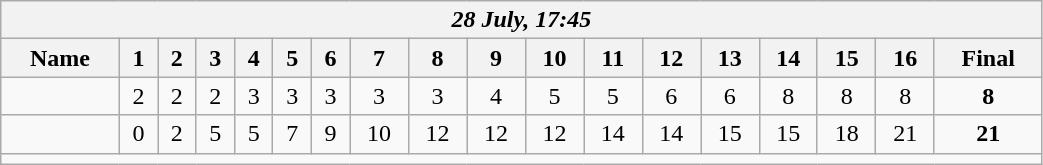<table class=wikitable style="text-align:center; width: 55%">
<tr>
<th colspan=18><em>28 July, 17:45</em></th>
</tr>
<tr>
<th>Name</th>
<th>1</th>
<th>2</th>
<th>3</th>
<th>4</th>
<th>5</th>
<th>6</th>
<th>7</th>
<th>8</th>
<th>9</th>
<th>10</th>
<th>11</th>
<th>12</th>
<th>13</th>
<th>14</th>
<th>15</th>
<th>16</th>
<th>Final</th>
</tr>
<tr>
<td align=left></td>
<td>2</td>
<td>2</td>
<td>2</td>
<td>3</td>
<td>3</td>
<td>3</td>
<td>3</td>
<td>3</td>
<td>4</td>
<td>5</td>
<td>5</td>
<td>6</td>
<td>6</td>
<td>8</td>
<td>8</td>
<td>8</td>
<td><strong>8</strong></td>
</tr>
<tr>
<td align=left><strong></strong></td>
<td>0</td>
<td>2</td>
<td>5</td>
<td>5</td>
<td>7</td>
<td>9</td>
<td>10</td>
<td>12</td>
<td>12</td>
<td>12</td>
<td>14</td>
<td>14</td>
<td>15</td>
<td>15</td>
<td>18</td>
<td>21</td>
<td><strong>21</strong></td>
</tr>
<tr>
<td colspan=18></td>
</tr>
</table>
